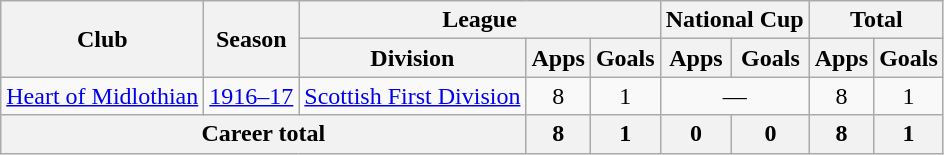<table class="wikitable" style="text-align: center;">
<tr>
<th rowspan="2">Club</th>
<th rowspan="2">Season</th>
<th colspan="3">League</th>
<th colspan="2">National Cup</th>
<th colspan="2">Total</th>
</tr>
<tr>
<th>Division</th>
<th>Apps</th>
<th>Goals</th>
<th>Apps</th>
<th>Goals</th>
<th>Apps</th>
<th>Goals</th>
</tr>
<tr>
<td><a href='#'>Heart of Midlothian</a></td>
<td><a href='#'>1916–17</a></td>
<td><a href='#'>Scottish First Division</a></td>
<td>8</td>
<td>1</td>
<td colspan="2">—</td>
<td>8</td>
<td>1</td>
</tr>
<tr>
<th colspan="3">Career total</th>
<th>8</th>
<th>1</th>
<th>0</th>
<th>0</th>
<th>8</th>
<th>1</th>
</tr>
</table>
